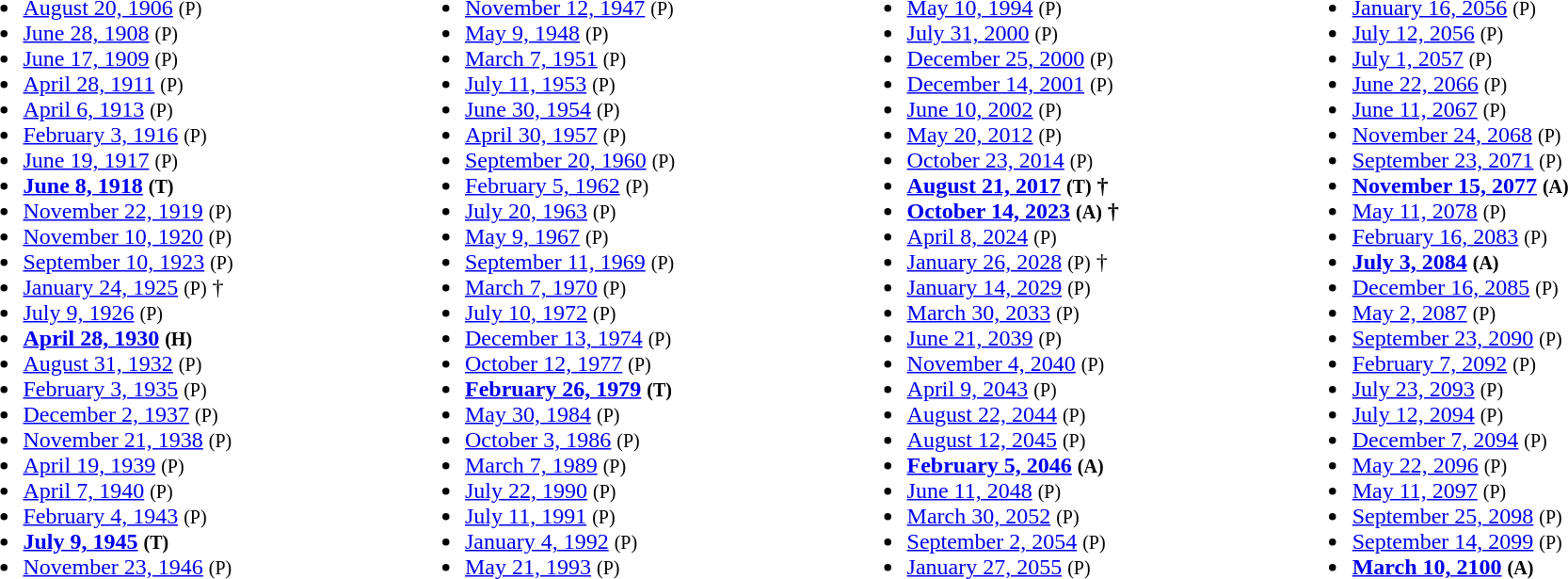<table style="width:100%;">
<tr>
<td><br><ul><li><a href='#'>August 20, 1906</a> <small>(P)</small></li><li><a href='#'>June 28, 1908</a> <small>(P)</small></li><li><a href='#'>June 17, 1909</a> <small>(P)</small></li><li><a href='#'>April 28, 1911</a> <small>(P)</small></li><li><a href='#'>April 6, 1913</a> <small>(P)</small></li><li><a href='#'>February 3, 1916</a> <small>(P)</small></li><li><a href='#'>June 19, 1917</a> <small>(P)</small></li><li><strong><a href='#'>June 8, 1918</a> <small>(T)</small></strong></li><li><a href='#'>November 22, 1919</a> <small>(P)</small></li><li><a href='#'>November 10, 1920</a> <small>(P)</small></li><li><a href='#'>September 10, 1923</a> <small>(P)</small></li><li><a href='#'>January 24, 1925</a> <small>(P)</small> †</li><li><a href='#'>July 9, 1926</a> <small>(P)</small></li><li><strong><a href='#'>April 28, 1930</a> <small>(H)</small></strong></li><li><a href='#'>August 31, 1932</a> <small>(P)</small></li><li><a href='#'>February 3, 1935</a> <small>(P)</small></li><li><a href='#'>December 2, 1937</a> <small>(P)</small></li><li><a href='#'>November 21, 1938</a> <small>(P)</small></li><li><a href='#'>April 19, 1939</a> <small>(P)</small></li><li><a href='#'>April 7, 1940</a> <small>(P)</small></li><li><a href='#'>February 4, 1943</a> <small>(P)</small></li><li><strong><a href='#'>July 9, 1945</a> <small>(T)</small></strong></li><li><a href='#'>November 23, 1946</a> <small>(P)</small></li></ul></td>
<td><br><ul><li><a href='#'>November 12, 1947</a> <small>(P)</small></li><li><a href='#'>May 9, 1948</a> <small>(P)</small></li><li><a href='#'>March 7, 1951</a> <small>(P)</small></li><li><a href='#'>July 11, 1953</a> <small>(P)</small></li><li><a href='#'>June 30, 1954</a> <small>(P)</small></li><li><a href='#'>April 30, 1957</a> <small>(P)</small></li><li><a href='#'>September 20, 1960</a> <small>(P)</small></li><li><a href='#'>February 5, 1962</a> <small>(P)</small></li><li><a href='#'>July 20, 1963</a> <small>(P)</small></li><li><a href='#'>May 9, 1967</a> <small>(P)</small></li><li><a href='#'>September 11, 1969</a> <small>(P)</small></li><li><a href='#'>March 7, 1970</a> <small>(P)</small></li><li><a href='#'>July 10, 1972</a> <small>(P)</small></li><li><a href='#'>December 13, 1974</a> <small>(P)</small></li><li><a href='#'>October 12, 1977</a> <small>(P)</small></li><li><strong><a href='#'>February 26, 1979</a> <small>(T)</small></strong></li><li><a href='#'>May 30, 1984</a> <small>(P)</small></li><li><a href='#'>October 3, 1986</a> <small>(P)</small></li><li><a href='#'>March 7, 1989</a> <small>(P)</small></li><li><a href='#'>July 22, 1990</a> <small>(P)</small></li><li><a href='#'>July 11, 1991</a> <small>(P)</small></li><li><a href='#'>January 4, 1992</a> <small>(P)</small></li><li><a href='#'>May 21, 1993</a> <small>(P)</small></li></ul></td>
<td><br><ul><li><a href='#'>May 10, 1994</a> <small>(P)</small></li><li><a href='#'>July 31, 2000</a> <small>(P)</small></li><li><a href='#'>December 25, 2000</a> <small>(P)</small></li><li><a href='#'>December 14, 2001</a> <small>(P)</small></li><li><a href='#'>June 10, 2002</a> <small>(P)</small></li><li><a href='#'>May 20, 2012</a> <small>(P)</small></li><li><a href='#'>October 23, 2014</a> <small>(P)</small></li><li><strong><a href='#'>August 21, 2017</a> <small>(T)</small> †</strong></li><li><strong><a href='#'>October 14, 2023</a> <small>(A)</small> †</strong></li><li><a href='#'>April 8, 2024</a> <small>(P)</small></li><li> <a href='#'>January 26, 2028</a>  <small>(P)</small> †</li><li><a href='#'>January 14, 2029</a> <small>(P)</small></li><li><a href='#'>March 30, 2033</a> <small>(P)</small></li><li><a href='#'>June 21, 2039</a> <small>(P)</small></li><li><a href='#'>November 4, 2040</a> <small>(P)</small></li><li><a href='#'>April 9, 2043</a> <small>(P)</small></li><li><a href='#'>August 22, 2044</a> <small>(P)</small></li><li><a href='#'>August 12, 2045</a> <small>(P)</small></li><li><strong><a href='#'>February 5, 2046</a> <small>(A)</small></strong></li><li><a href='#'>June 11, 2048</a> <small>(P)</small></li><li><a href='#'>March 30, 2052</a> <small>(P)</small></li><li><a href='#'>September 2, 2054</a> <small>(P)</small></li><li><a href='#'>January 27, 2055</a> <small>(P)</small></li></ul></td>
<td><br><ul><li><a href='#'>January 16, 2056</a> <small>(P)</small></li><li><a href='#'>July 12, 2056</a> <small>(P)</small></li><li><a href='#'>July 1, 2057</a> <small>(P)</small></li><li><a href='#'>June 22, 2066</a> <small>(P)</small></li><li><a href='#'>June 11, 2067</a> <small>(P)</small></li><li><a href='#'>November 24, 2068</a> <small>(P)</small></li><li><a href='#'>September 23, 2071</a> <small>(P)</small></li><li><strong><a href='#'>November 15, 2077</a> <small>(A)</small></strong></li><li><a href='#'>May 11, 2078</a> <small>(P)</small></li><li><a href='#'>February 16, 2083</a> <small>(P)</small></li><li><strong><a href='#'>July 3, 2084</a> <small>(A)</small></strong></li><li><a href='#'>December 16, 2085</a> <small>(P)</small></li><li><a href='#'>May 2, 2087</a> <small>(P)</small></li><li><a href='#'>September 23, 2090</a> <small>(P)</small></li><li><a href='#'>February 7, 2092</a> <small>(P)</small></li><li><a href='#'>July 23, 2093</a> <small>(P)</small></li><li><a href='#'>July 12, 2094</a> <small>(P)</small></li><li><a href='#'>December 7, 2094</a> <small>(P)</small></li><li><a href='#'>May 22, 2096</a> <small>(P)</small></li><li><a href='#'>May 11, 2097</a> <small>(P)</small></li><li><a href='#'>September 25, 2098</a> <small>(P)</small></li><li><a href='#'>September 14, 2099</a> <small>(P)</small></li><li><strong><a href='#'>March 10, 2100</a> <small>(A)</small></strong></li></ul></td>
</tr>
</table>
